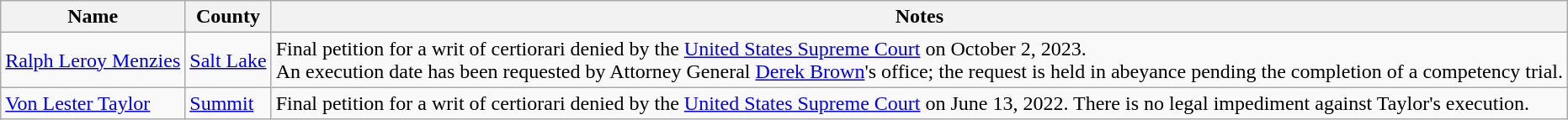<table class="wikitable sortable">
<tr>
<th>Name</th>
<th>County</th>
<th>Notes</th>
</tr>
<tr>
<td><a href='#'>Ralph Leroy Menzies</a></td>
<td><a href='#'>Salt Lake</a></td>
<td>Final petition for a writ of certiorari denied by the <a href='#'>United States Supreme Court</a> on October 2, 2023.<br>An execution date has been requested by Attorney General <a href='#'>Derek Brown</a>'s office; the request is held in abeyance pending the completion of a competency trial.</td>
</tr>
<tr>
<td><a href='#'>Von Lester Taylor</a></td>
<td><a href='#'>Summit</a></td>
<td>Final petition for a writ of certiorari denied by the <a href='#'>United States Supreme Court</a> on June 13, 2022. There is no legal impediment against Taylor's execution.</td>
</tr>
</table>
